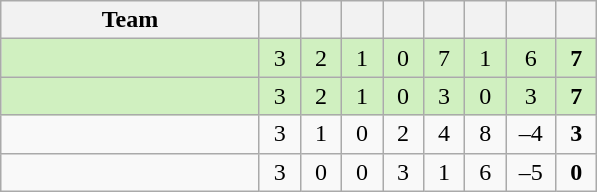<table class="wikitable" style="text-align: center;">
<tr>
<th width=165>Team</th>
<th width=20></th>
<th width=20></th>
<th width=20></th>
<th width=20></th>
<th width=20></th>
<th width=20></th>
<th width=26></th>
<th width=20></th>
</tr>
<tr bgcolor="#D0F0C0">
<td style="text-align:left;"></td>
<td>3</td>
<td>2</td>
<td>1</td>
<td>0</td>
<td>7</td>
<td>1</td>
<td>6</td>
<td><strong>7</strong></td>
</tr>
<tr bgcolor="#D0F0C0">
<td style="text-align:left;"></td>
<td>3</td>
<td>2</td>
<td>1</td>
<td>0</td>
<td>3</td>
<td>0</td>
<td>3</td>
<td><strong>7</strong></td>
</tr>
<tr>
<td style="text-align:left;"></td>
<td>3</td>
<td>1</td>
<td>0</td>
<td>2</td>
<td>4</td>
<td>8</td>
<td>–4</td>
<td><strong>3</strong></td>
</tr>
<tr>
<td style="text-align:left;"></td>
<td>3</td>
<td>0</td>
<td>0</td>
<td>3</td>
<td>1</td>
<td>6</td>
<td>–5</td>
<td><strong>0</strong></td>
</tr>
</table>
